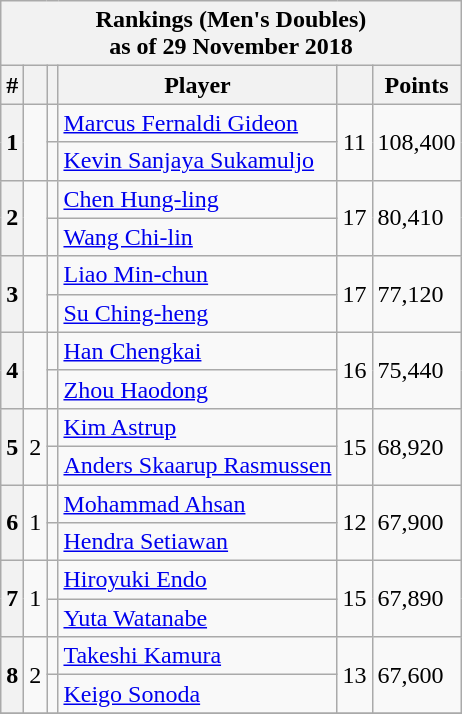<table class="sortable wikitable">
<tr>
<th colspan="6">Rankings (Men's Doubles)<br>as of 29 November 2018</th>
</tr>
<tr>
<th>#</th>
<th></th>
<th></th>
<th>Player</th>
<th></th>
<th>Points</th>
</tr>
<tr>
<th rowspan="2">1</th>
<td rowspan="2" align="center"></td>
<td></td>
<td><a href='#'>Marcus Fernaldi Gideon</a></td>
<td align="center" rowspan="2">11</td>
<td rowspan="2">108,400</td>
</tr>
<tr>
<td></td>
<td><a href='#'>Kevin Sanjaya Sukamuljo</a></td>
</tr>
<tr>
<th rowspan="2">2</th>
<td rowspan="2" align="center"></td>
<td></td>
<td><a href='#'>Chen Hung-ling</a></td>
<td align="center" rowspan="2">17</td>
<td rowspan="2">80,410</td>
</tr>
<tr>
<td></td>
<td><a href='#'>Wang Chi-lin</a></td>
</tr>
<tr>
<th rowspan="2">3</th>
<td rowspan="2" align="center"></td>
<td></td>
<td><a href='#'>Liao Min-chun</a></td>
<td align="center" rowspan="2">17</td>
<td rowspan="2">77,120</td>
</tr>
<tr>
<td></td>
<td><a href='#'>Su Ching-heng</a></td>
</tr>
<tr>
<th rowspan="2">4</th>
<td rowspan="2" align="center"></td>
<td></td>
<td><a href='#'>Han Chengkai</a></td>
<td align="center" rowspan="2">16</td>
<td rowspan="2">75,440</td>
</tr>
<tr>
<td></td>
<td><a href='#'>Zhou Haodong</a></td>
</tr>
<tr>
<th rowspan="2">5</th>
<td rowspan="2" align="center"> 2</td>
<td></td>
<td><a href='#'>Kim Astrup</a></td>
<td align="center" rowspan="2">15</td>
<td rowspan="2">68,920</td>
</tr>
<tr>
<td></td>
<td><a href='#'>Anders Skaarup Rasmussen</a></td>
</tr>
<tr>
<th rowspan="2">6</th>
<td rowspan="2" align="center"> 1</td>
<td></td>
<td><a href='#'>Mohammad Ahsan</a></td>
<td align="center" rowspan="2">12</td>
<td rowspan="2">67,900</td>
</tr>
<tr>
<td></td>
<td><a href='#'>Hendra Setiawan</a></td>
</tr>
<tr>
<th rowspan="2">7</th>
<td rowspan="2" align="center"> 1</td>
<td></td>
<td><a href='#'>Hiroyuki Endo</a></td>
<td align="center" rowspan="2">15</td>
<td rowspan="2">67,890</td>
</tr>
<tr>
<td></td>
<td><a href='#'>Yuta Watanabe</a></td>
</tr>
<tr>
<th rowspan="2">8</th>
<td rowspan="2" align="center"> 2</td>
<td></td>
<td><a href='#'>Takeshi Kamura</a></td>
<td align="center" rowspan="2">13</td>
<td rowspan="2">67,600</td>
</tr>
<tr>
<td></td>
<td><a href='#'>Keigo Sonoda</a></td>
</tr>
<tr>
</tr>
</table>
